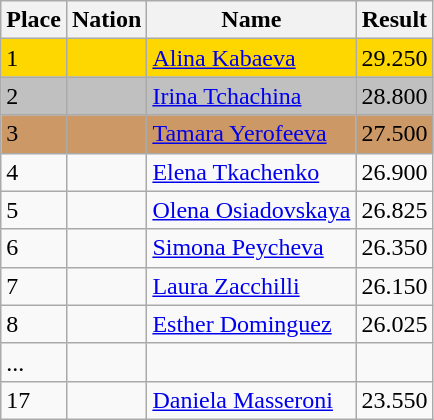<table class="wikitable">
<tr>
<th>Place</th>
<th>Nation</th>
<th>Name</th>
<th>Result</th>
</tr>
<tr bgcolor="gold">
<td>1</td>
<td></td>
<td><a href='#'>Alina Kabaeva</a></td>
<td>29.250</td>
</tr>
<tr bgcolor="silver">
<td>2</td>
<td></td>
<td><a href='#'>Irina Tchachina</a></td>
<td>28.800</td>
</tr>
<tr bgcolor="cc9966">
<td>3</td>
<td></td>
<td align="left"><a href='#'>Tamara Yerofeeva</a></td>
<td>27.500</td>
</tr>
<tr>
<td>4</td>
<td></td>
<td align="left"><a href='#'>Elena Tkachenko</a></td>
<td>26.900</td>
</tr>
<tr>
<td>5</td>
<td></td>
<td align="left"><a href='#'>Olena Osiadovskaya</a></td>
<td>26.825</td>
</tr>
<tr>
<td>6</td>
<td></td>
<td align="left"><a href='#'>Simona Peycheva</a></td>
<td>26.350</td>
</tr>
<tr>
<td>7</td>
<td></td>
<td align="left"><a href='#'>Laura Zacchilli</a></td>
<td>26.150</td>
</tr>
<tr>
<td>8</td>
<td></td>
<td align="left"><a href='#'>Esther Dominguez</a></td>
<td>26.025</td>
</tr>
<tr>
<td>...</td>
<td></td>
<td></td>
<td></td>
</tr>
<tr>
<td>17</td>
<td></td>
<td><a href='#'>Daniela Masseroni</a></td>
<td>23.550</td>
</tr>
</table>
